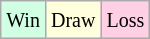<table class="wikitable">
<tr>
<td style="background-color: #d0ffe3;"><small>Win</small></td>
<td style="background-color: #ffffdd;"><small>Draw</small></td>
<td style="background-color: #ffd0e3;"><small>Loss</small></td>
</tr>
</table>
